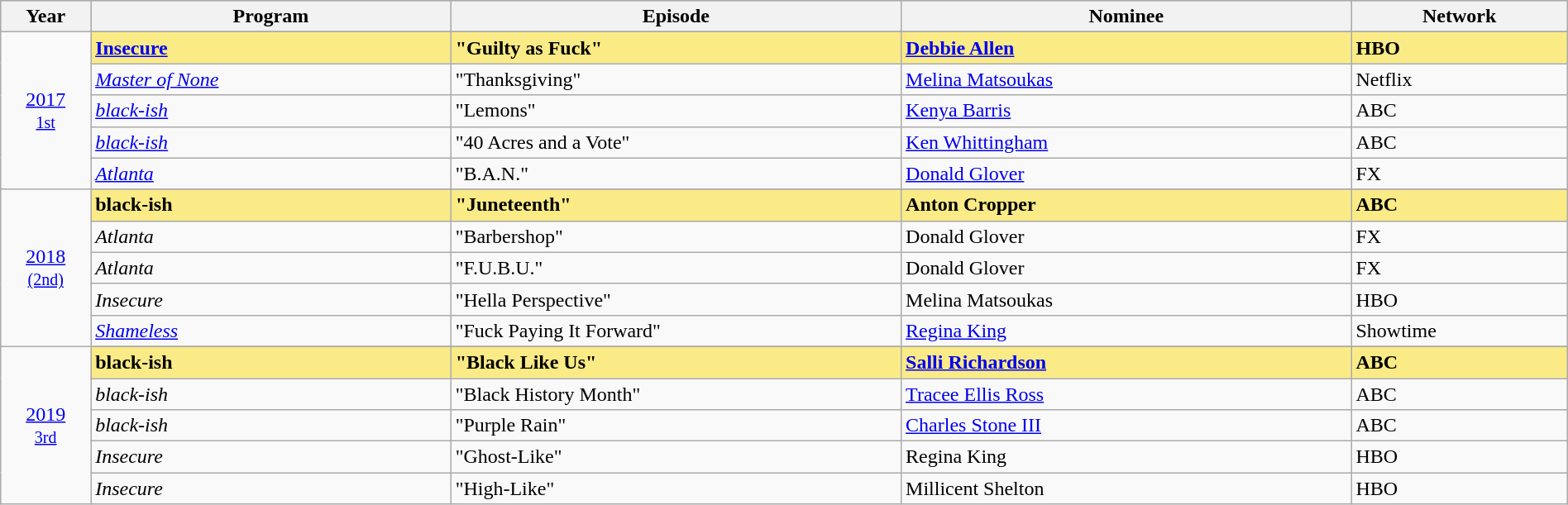<table class="wikitable" style="width:100%">
<tr bgcolor="#bebebe">
<th width="5%">Year</th>
<th width="20%">Program</th>
<th width="25%">Episode</th>
<th width="25%">Nominee</th>
<th width="12%">Network</th>
</tr>
<tr>
<td rowspan=6 style="text-align:center"><a href='#'>2017</a><br><small><a href='#'>1st</a></small><br></td>
</tr>
<tr style="background:#FAEB86">
<td><strong><a href='#'>Insecure</a></strong></td>
<td><strong>"Guilty as Fuck"</strong></td>
<td><strong><a href='#'>Debbie Allen</a></strong></td>
<td><strong>HBO</strong></td>
</tr>
<tr>
<td><em><a href='#'>Master of None</a></em></td>
<td>"Thanksgiving"</td>
<td><a href='#'>Melina Matsoukas</a></td>
<td>Netflix</td>
</tr>
<tr>
<td><em><a href='#'>black-ish</a></em></td>
<td>"Lemons"</td>
<td><a href='#'>Kenya Barris</a></td>
<td>ABC</td>
</tr>
<tr>
<td><em><a href='#'>black-ish</a></em></td>
<td>"40 Acres and a Vote"</td>
<td><a href='#'>Ken Whittingham</a></td>
<td>ABC</td>
</tr>
<tr>
<td><em><a href='#'>Atlanta</a></em></td>
<td>"B.A.N."</td>
<td><a href='#'>Donald Glover</a></td>
<td>FX</td>
</tr>
<tr>
<td rowspan=6 style="text-align:center"><a href='#'>2018</a><br><small><a href='#'>(2nd)</a></small><br></td>
</tr>
<tr style="background:#FAEB86">
<td><strong>black-ish</strong></td>
<td><strong>"Juneteenth"</strong></td>
<td><strong>Anton Cropper</strong></td>
<td><strong>ABC</strong></td>
</tr>
<tr>
<td><em>Atlanta</em></td>
<td>"Barbershop"</td>
<td>Donald Glover</td>
<td>FX</td>
</tr>
<tr>
<td><em>Atlanta</em></td>
<td>"F.U.B.U."</td>
<td>Donald Glover</td>
<td>FX</td>
</tr>
<tr>
<td><em>Insecure</em></td>
<td>"Hella Perspective"</td>
<td>Melina Matsoukas</td>
<td>HBO</td>
</tr>
<tr>
<td><em><a href='#'>Shameless</a></em></td>
<td>"Fuck Paying It Forward"</td>
<td><a href='#'>Regina King</a></td>
<td>Showtime</td>
</tr>
<tr>
<td rowspan=6 style="text-align:center"><a href='#'>2019</a><br><small><a href='#'>3rd</a></small><br></td>
</tr>
<tr style="background:#FAEB86">
<td><strong>black-ish</strong></td>
<td><strong>"Black Like Us"</strong></td>
<td><strong><a href='#'>Salli Richardson</a></strong></td>
<td><strong>ABC</strong></td>
</tr>
<tr>
<td><em>black-ish</em></td>
<td>"Black History Month"</td>
<td><a href='#'>Tracee Ellis Ross</a></td>
<td>ABC</td>
</tr>
<tr>
<td><em>black-ish</em></td>
<td>"Purple Rain"</td>
<td><a href='#'>Charles Stone III</a></td>
<td>ABC</td>
</tr>
<tr>
<td><em>Insecure</em></td>
<td>"Ghost-Like"</td>
<td>Regina King</td>
<td>HBO</td>
</tr>
<tr>
<td><em>Insecure</em></td>
<td>"High-Like"</td>
<td>Millicent Shelton</td>
<td>HBO</td>
</tr>
</table>
